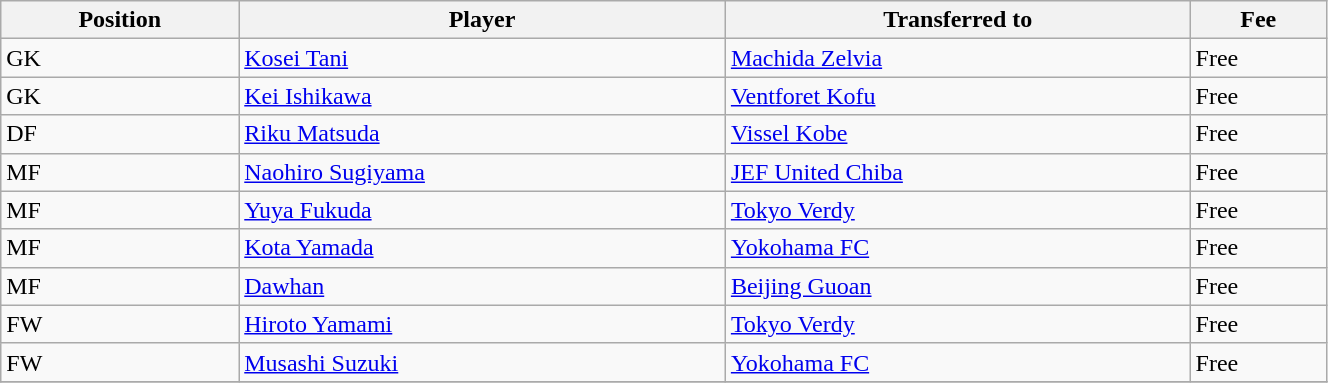<table class="wikitable sortable" style="width:70%; text-align:center; font-size:100%; text-align:left;">
<tr>
<th>Position</th>
<th>Player</th>
<th>Transferred to</th>
<th>Fee</th>
</tr>
<tr>
<td>GK</td>
<td> <a href='#'>Kosei Tani</a></td>
<td> <a href='#'>Machida Zelvia</a></td>
<td>Free </td>
</tr>
<tr>
<td>GK</td>
<td> <a href='#'>Kei Ishikawa</a></td>
<td> <a href='#'>Ventforet Kofu</a></td>
<td>Free </td>
</tr>
<tr>
<td>DF</td>
<td> <a href='#'>Riku Matsuda</a></td>
<td> <a href='#'>Vissel Kobe</a></td>
<td>Free  </td>
</tr>
<tr>
<td>MF</td>
<td> <a href='#'>Naohiro Sugiyama</a></td>
<td> <a href='#'>JEF United Chiba</a></td>
<td>Free </td>
</tr>
<tr>
<td>MF</td>
<td> <a href='#'>Yuya Fukuda</a></td>
<td> <a href='#'>Tokyo Verdy</a></td>
<td>Free </td>
</tr>
<tr>
<td>MF</td>
<td> <a href='#'>Kota Yamada</a></td>
<td> <a href='#'>Yokohama FC</a></td>
<td>Free </td>
</tr>
<tr>
<td>MF</td>
<td> <a href='#'>Dawhan</a></td>
<td> <a href='#'>Beijing Guoan</a></td>
<td>Free </td>
</tr>
<tr>
<td>FW</td>
<td> <a href='#'>Hiroto Yamami</a></td>
<td> <a href='#'>Tokyo Verdy</a></td>
<td>Free </td>
</tr>
<tr>
<td>FW</td>
<td> <a href='#'>Musashi Suzuki</a></td>
<td> <a href='#'>Yokohama FC</a></td>
<td>Free  </td>
</tr>
<tr>
</tr>
</table>
